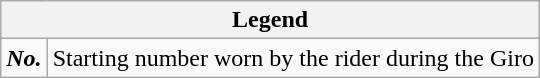<table class="wikitable">
<tr>
<th colspan=2>Legend</th>
</tr>
<tr>
<td align=center><strong><em>No.</em></strong></td>
<td>Starting number worn by the rider during the Giro</td>
</tr>
</table>
